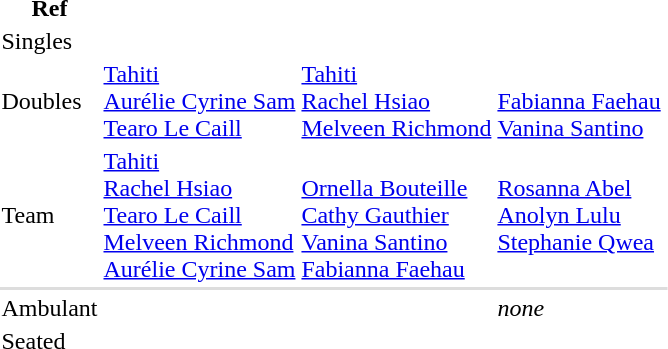<table>
<tr>
<th>Ref</th>
</tr>
<tr>
<td>Singles</td>
<td></td>
<td></td>
<td></td>
<td align=center></td>
</tr>
<tr>
<td>Doubles</td>
<td> <a href='#'>Tahiti</a><br><a href='#'>Aurélie Cyrine Sam</a><br><a href='#'>Tearo Le Caill</a></td>
<td> <a href='#'>Tahiti</a><br><a href='#'>Rachel Hsiao</a><br><a href='#'>Melveen Richmond</a></td>
<td valign=top><br><a href='#'>Fabianna Faehau</a><br><a href='#'>Vanina Santino</a></td>
<td align=center></td>
</tr>
<tr>
<td>Team</td>
<td> <a href='#'>Tahiti</a><br><a href='#'>Rachel Hsiao</a><br><a href='#'>Tearo Le Caill</a><br><a href='#'>Melveen Richmond</a><br><a href='#'>Aurélie Cyrine Sam</a></td>
<td valign=top><br><a href='#'>Ornella Bouteille</a><br><a href='#'>Cathy Gauthier</a><br><a href='#'>Vanina Santino</a><br><a href='#'>Fabianna Faehau</a></td>
<td valign=top><br><a href='#'>Rosanna Abel</a><br><a href='#'>Anolyn Lulu</a><br><a href='#'>Stephanie Qwea</a></td>
<td align=center></td>
</tr>
<tr bgcolor=#DDDDDD>
<td colspan=5></td>
</tr>
<tr>
<td>Ambulant</td>
<td></td>
<td></td>
<td><em>none</em></td>
<td align=center></td>
</tr>
<tr>
<td>Seated</td>
<td></td>
<td></td>
<td> </td>
<td align=center></td>
</tr>
</table>
